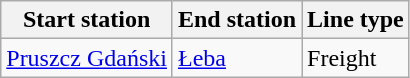<table class="wikitable">
<tr>
<th>Start station</th>
<th>End station</th>
<th>Line type</th>
</tr>
<tr>
<td><a href='#'>Pruszcz Gdański</a></td>
<td><a href='#'>Łeba</a></td>
<td>Freight</td>
</tr>
</table>
